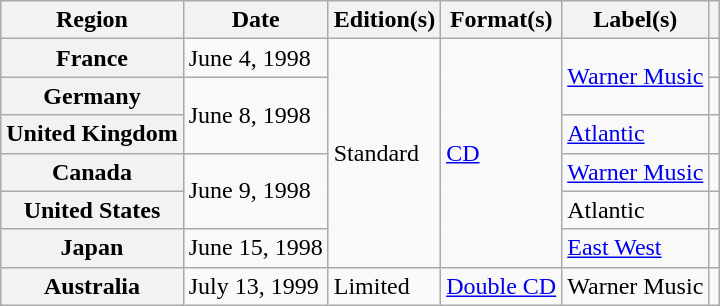<table class="wikitable sortable plainrowheaders">
<tr>
<th scope="col">Region</th>
<th scope="col">Date</th>
<th scope="col">Edition(s)</th>
<th scope="col">Format(s)</th>
<th scope="col">Label(s)</th>
<th scope="col"></th>
</tr>
<tr>
<th scope="row">France</th>
<td>June 4, 1998</td>
<td rowspan="6">Standard</td>
<td rowspan="6"><a href='#'>CD</a></td>
<td rowspan="2"><a href='#'>Warner Music</a></td>
<td></td>
</tr>
<tr>
<th scope="row">Germany</th>
<td rowspan="2">June 8, 1998</td>
<td></td>
</tr>
<tr>
<th scope="row">United Kingdom</th>
<td><a href='#'>Atlantic</a></td>
<td></td>
</tr>
<tr>
<th scope="row">Canada</th>
<td rowspan="2">June 9, 1998</td>
<td><a href='#'>Warner Music</a></td>
<td></td>
</tr>
<tr>
<th scope="row">United States</th>
<td>Atlantic</td>
<td></td>
</tr>
<tr>
<th scope="row">Japan</th>
<td>June 15, 1998</td>
<td><a href='#'>East West</a></td>
<td></td>
</tr>
<tr>
<th scope="row">Australia</th>
<td>July 13, 1999</td>
<td>Limited</td>
<td><a href='#'>Double CD</a></td>
<td>Warner Music</td>
<td></td>
</tr>
</table>
